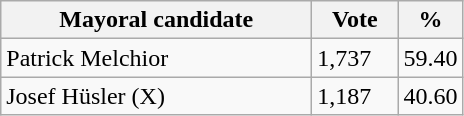<table class="wikitable">
<tr>
<th bgcolor="#DDDDFF" width="200px">Mayoral candidate</th>
<th bgcolor="#DDDDFF" width="50px">Vote</th>
<th bgcolor="#DDDDFF" width="30px">%</th>
</tr>
<tr>
<td>Patrick Melchior</td>
<td>1,737</td>
<td>59.40</td>
</tr>
<tr>
<td>Josef Hüsler (X)</td>
<td>1,187</td>
<td>40.60</td>
</tr>
</table>
